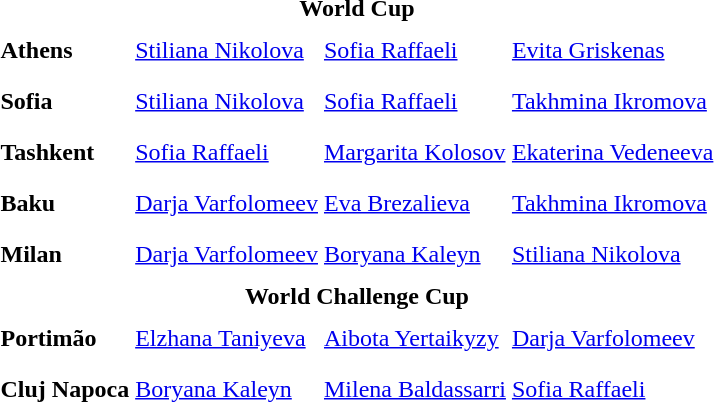<table>
<tr>
<td colspan="4" style="text-align:center;"><strong>World Cup</strong></td>
</tr>
<tr>
<th scope=row style="text-align:left">Athens</th>
<td style="height:30px;"> <a href='#'>Stiliana Nikolova</a></td>
<td style="height:30px;"> <a href='#'>Sofia Raffaeli</a></td>
<td style="height:30px;"> <a href='#'>Evita Griskenas</a></td>
</tr>
<tr>
<th scope=row style="text-align:left">Sofia</th>
<td style="height:30px;"> <a href='#'>Stiliana Nikolova</a></td>
<td style="height:30px;"> <a href='#'>Sofia Raffaeli</a></td>
<td style="height:30px;"> <a href='#'>Takhmina Ikromova</a></td>
</tr>
<tr>
<th scope=row style="text-align:left">Tashkent</th>
<td style="height:30px;"> <a href='#'>Sofia Raffaeli</a></td>
<td style="height:30px;"> <a href='#'>Margarita Kolosov</a></td>
<td style="height:30px;"> <a href='#'>Ekaterina Vedeneeva</a></td>
</tr>
<tr>
<th scope=row style="text-align:left">Baku</th>
<td style="height:30px;"> <a href='#'>Darja Varfolomeev</a></td>
<td style="height:30px;"> <a href='#'>Eva Brezalieva</a></td>
<td style="height:30px;"> <a href='#'>Takhmina Ikromova</a></td>
</tr>
<tr>
<th scope=row style="text-align:left">Milan</th>
<td style="height:30px;"> <a href='#'>Darja Varfolomeev</a></td>
<td style="height:30px;"> <a href='#'>Boryana Kaleyn</a></td>
<td style="height:30px;"> <a href='#'>Stiliana Nikolova</a></td>
</tr>
<tr>
<td colspan="4" style="text-align:center;"><strong>World Challenge Cup</strong></td>
</tr>
<tr>
<th scope=row style="text-align:left">Portimão</th>
<td style="height:30px;"> <a href='#'>Elzhana Taniyeva</a></td>
<td style="height:30px;"> <a href='#'>Aibota Yertaikyzy</a></td>
<td style="height:30px;"> <a href='#'>Darja Varfolomeev</a></td>
</tr>
<tr>
<th scope=row style="text-align:left">Cluj Napoca</th>
<td style="height:30px;"> <a href='#'>Boryana Kaleyn</a></td>
<td style="height:30px;"> <a href='#'>Milena Baldassarri</a></td>
<td style="height:30px;"> <a href='#'>Sofia Raffaeli</a></td>
</tr>
<tr>
</tr>
</table>
